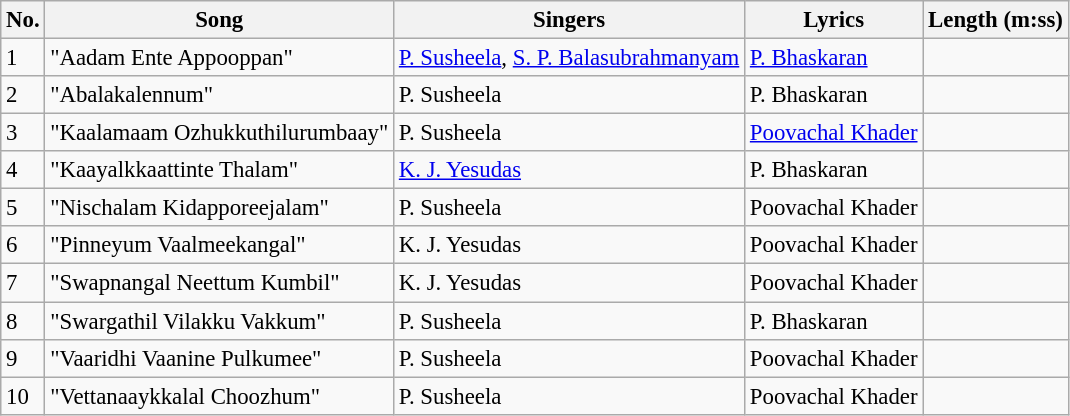<table class="wikitable" style="font-size:95%;">
<tr>
<th>No.</th>
<th>Song</th>
<th>Singers</th>
<th>Lyrics</th>
<th>Length (m:ss)</th>
</tr>
<tr>
<td>1</td>
<td>"Aadam Ente Appooppan"</td>
<td><a href='#'>P. Susheela</a>, <a href='#'>S. P. Balasubrahmanyam</a></td>
<td><a href='#'>P. Bhaskaran</a></td>
<td></td>
</tr>
<tr>
<td>2</td>
<td>"Abalakalennum"</td>
<td>P. Susheela</td>
<td>P. Bhaskaran</td>
<td></td>
</tr>
<tr>
<td>3</td>
<td>"Kaalamaam Ozhukkuthilurumbaay"</td>
<td>P. Susheela</td>
<td><a href='#'>Poovachal Khader</a></td>
<td></td>
</tr>
<tr>
<td>4</td>
<td>"Kaayalkkaattinte Thalam"</td>
<td><a href='#'>K. J. Yesudas</a></td>
<td>P. Bhaskaran</td>
<td></td>
</tr>
<tr>
<td>5</td>
<td>"Nischalam Kidapporeejalam"</td>
<td>P. Susheela</td>
<td>Poovachal Khader</td>
<td></td>
</tr>
<tr>
<td>6</td>
<td>"Pinneyum Vaalmeekangal"</td>
<td>K. J. Yesudas</td>
<td>Poovachal Khader</td>
<td></td>
</tr>
<tr>
<td>7</td>
<td>"Swapnangal Neettum Kumbil"</td>
<td>K. J. Yesudas</td>
<td>Poovachal Khader</td>
<td></td>
</tr>
<tr>
<td>8</td>
<td>"Swargathil Vilakku Vakkum"</td>
<td>P. Susheela</td>
<td>P. Bhaskaran</td>
<td></td>
</tr>
<tr>
<td>9</td>
<td>"Vaaridhi Vaanine Pulkumee"</td>
<td>P. Susheela</td>
<td>Poovachal Khader</td>
<td></td>
</tr>
<tr>
<td>10</td>
<td>"Vettanaaykkalal Choozhum"</td>
<td>P. Susheela</td>
<td>Poovachal Khader</td>
<td></td>
</tr>
</table>
